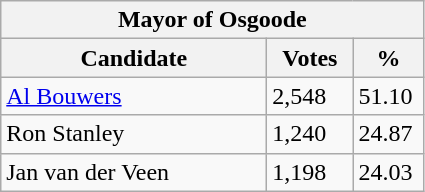<table class="wikitable">
<tr>
<th colspan="3">Mayor of Osgoode</th>
</tr>
<tr>
<th style="width: 170px">Candidate</th>
<th style="width: 50px">Votes</th>
<th style="width: 40px">%</th>
</tr>
<tr>
<td><a href='#'>Al Bouwers</a></td>
<td>2,548</td>
<td>51.10</td>
</tr>
<tr>
<td>Ron Stanley</td>
<td>1,240</td>
<td>24.87</td>
</tr>
<tr>
<td>Jan van der Veen</td>
<td>1,198</td>
<td>24.03</td>
</tr>
</table>
